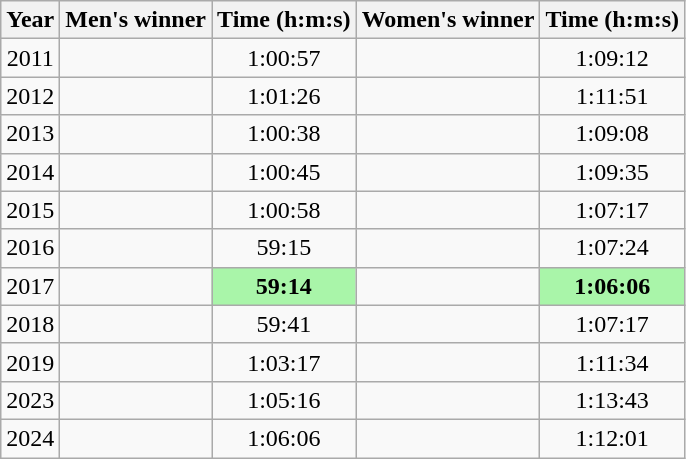<table class="wikitable sortable" style="text-align:center">
<tr>
<th>Year</th>
<th class=unsortable>Men's winner</th>
<th>Time (h:m:s)</th>
<th class=unsortable>Women's winner</th>
<th>Time (h:m:s)</th>
</tr>
<tr>
<td>2011</td>
<td align=left></td>
<td>1:00:57</td>
<td align=left></td>
<td>1:09:12</td>
</tr>
<tr>
<td>2012</td>
<td align=left></td>
<td>1:01:26</td>
<td align=left></td>
<td>1:11:51</td>
</tr>
<tr>
<td>2013</td>
<td align=left></td>
<td>1:00:38</td>
<td align=left></td>
<td>1:09:08</td>
</tr>
<tr>
<td>2014</td>
<td align=left></td>
<td>1:00:45</td>
<td align=left></td>
<td>1:09:35</td>
</tr>
<tr>
<td>2015</td>
<td align=left></td>
<td>1:00:58</td>
<td align=left></td>
<td>1:07:17</td>
</tr>
<tr>
<td>2016</td>
<td align=left></td>
<td>59:15</td>
<td align=left></td>
<td>1:07:24</td>
</tr>
<tr>
<td>2017</td>
<td align=left></td>
<td bgcolor=#A9F5A9><strong>59:14</strong></td>
<td align=left></td>
<td bgcolor=#A9F5A9><strong>1:06:06</strong></td>
</tr>
<tr>
<td>2018</td>
<td align=left></td>
<td>59:41</td>
<td align=left></td>
<td>1:07:17</td>
</tr>
<tr>
<td>2019</td>
<td align=left></td>
<td>1:03:17</td>
<td align=left></td>
<td>1:11:34</td>
</tr>
<tr>
<td>2023</td>
<td align=left></td>
<td>1:05:16</td>
<td align=left></td>
<td>1:13:43</td>
</tr>
<tr>
<td>2024</td>
<td align=left></td>
<td>1:06:06</td>
<td align=left></td>
<td>1:12:01</td>
</tr>
</table>
